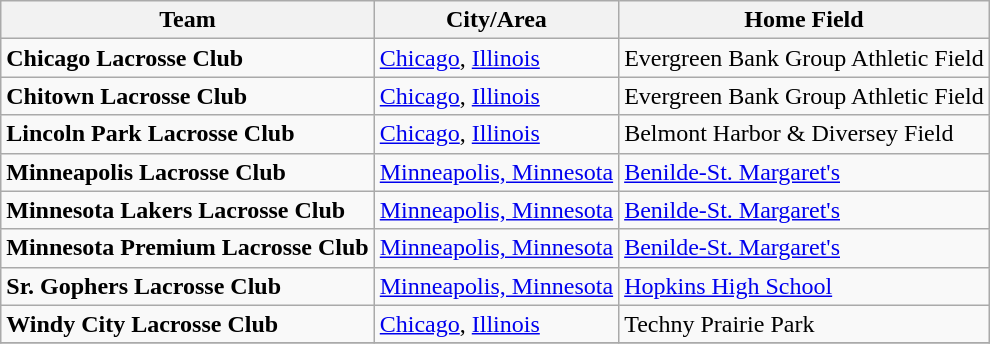<table class="wikitable">
<tr>
<th>Team</th>
<th>City/Area</th>
<th>Home Field</th>
</tr>
<tr>
<td><strong>Chicago Lacrosse Club</strong></td>
<td><a href='#'>Chicago</a>, <a href='#'>Illinois</a></td>
<td>Evergreen Bank Group Athletic Field</td>
</tr>
<tr>
<td><strong>Chitown Lacrosse Club</strong></td>
<td><a href='#'>Chicago</a>, <a href='#'>Illinois</a></td>
<td>Evergreen Bank Group Athletic Field</td>
</tr>
<tr>
<td><strong>Lincoln Park Lacrosse Club</strong></td>
<td><a href='#'>Chicago</a>, <a href='#'>Illinois</a></td>
<td>Belmont Harbor & Diversey Field</td>
</tr>
<tr>
<td><strong>Minneapolis Lacrosse Club</strong></td>
<td><a href='#'>Minneapolis, Minnesota</a></td>
<td><a href='#'>Benilde-St. Margaret's</a></td>
</tr>
<tr>
<td><strong>Minnesota Lakers Lacrosse Club</strong></td>
<td><a href='#'>Minneapolis, Minnesota</a></td>
<td><a href='#'>Benilde-St. Margaret's</a></td>
</tr>
<tr>
<td><strong>Minnesota Premium Lacrosse Club</strong></td>
<td><a href='#'>Minneapolis, Minnesota</a></td>
<td><a href='#'>Benilde-St. Margaret's</a></td>
</tr>
<tr>
<td><strong>Sr. Gophers Lacrosse Club</strong></td>
<td><a href='#'>Minneapolis, Minnesota</a></td>
<td><a href='#'>Hopkins High School</a></td>
</tr>
<tr>
<td><strong>Windy City Lacrosse Club</strong></td>
<td><a href='#'>Chicago</a>, <a href='#'>Illinois</a></td>
<td>Techny Prairie Park</td>
</tr>
<tr>
</tr>
</table>
